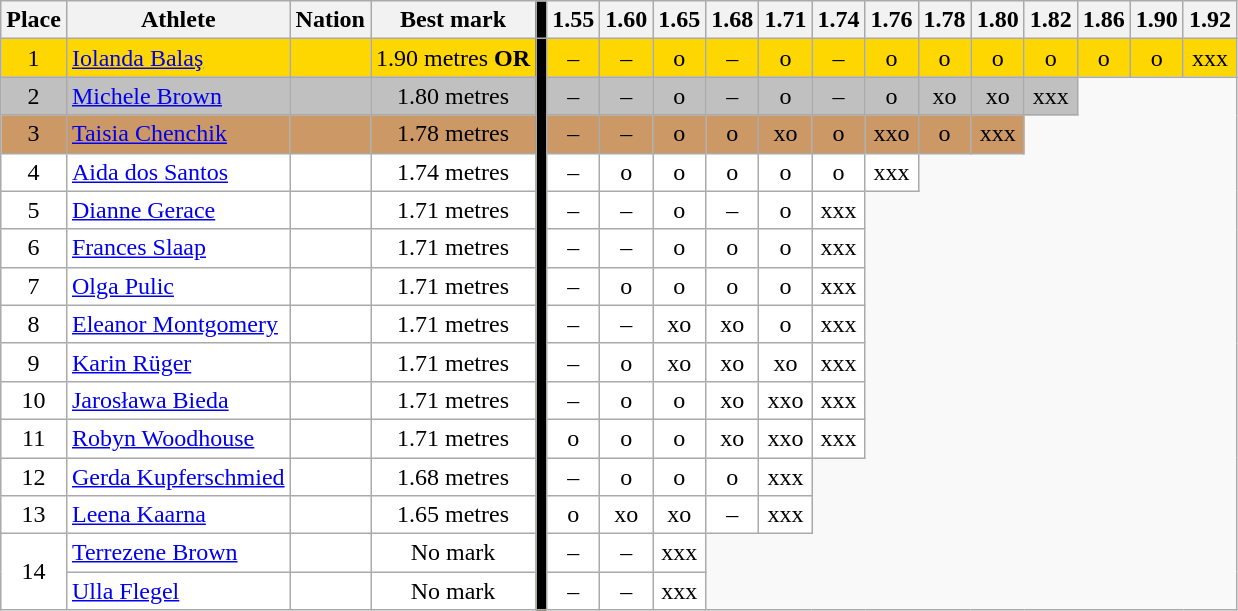<table class=wikitable>
<tr>
<th>Place</th>
<th>Athlete</th>
<th>Nation</th>
<th>Best mark</th>
<td bgcolor=black></td>
<th>1.55</th>
<th>1.60</th>
<th>1.65</th>
<th>1.68</th>
<th>1.71</th>
<th>1.74</th>
<th>1.76</th>
<th>1.78</th>
<th>1.80</th>
<th>1.82</th>
<th>1.86</th>
<th>1.90</th>
<th>1.92</th>
</tr>
<tr align=center bgcolor=gold>
<td>1</td>
<td align=left><a href='#'>Iolanda Balaş</a></td>
<td align=left></td>
<td>1.90 metres <strong>OR</strong></td>
<td rowspan=15 bgcolor=black></td>
<td>–</td>
<td>–</td>
<td>o</td>
<td>–</td>
<td>o</td>
<td>–</td>
<td>o</td>
<td>o</td>
<td>o</td>
<td>o</td>
<td>o</td>
<td>o</td>
<td>xxx</td>
</tr>
<tr align=center bgcolor=silver>
<td>2</td>
<td align=left><a href='#'>Michele Brown</a></td>
<td align=left></td>
<td>1.80 metres</td>
<td>–</td>
<td>–</td>
<td>o</td>
<td>–</td>
<td>o</td>
<td>–</td>
<td>o</td>
<td>xo</td>
<td>xo</td>
<td>xxx</td>
</tr>
<tr align=center bgcolor=cc9966>
<td>3</td>
<td align=left><a href='#'>Taisia Chenchik</a></td>
<td align=left></td>
<td>1.78 metres</td>
<td>–</td>
<td>–</td>
<td>o</td>
<td>o</td>
<td>xo</td>
<td>o</td>
<td>xxo</td>
<td>o</td>
<td>xxx</td>
</tr>
<tr align=center bgcolor=white>
<td>4</td>
<td align=left><a href='#'>Aida dos Santos</a></td>
<td align=left></td>
<td>1.74 metres</td>
<td>–</td>
<td>o</td>
<td>o</td>
<td>o</td>
<td>o</td>
<td>o</td>
<td>xxx</td>
</tr>
<tr align=center bgcolor=white>
<td>5</td>
<td align=left><a href='#'>Dianne Gerace</a></td>
<td align=left></td>
<td>1.71 metres</td>
<td>–</td>
<td>–</td>
<td>o</td>
<td>–</td>
<td>o</td>
<td>xxx</td>
</tr>
<tr align=center bgcolor=white>
<td>6</td>
<td align=left><a href='#'>Frances Slaap</a></td>
<td align=left></td>
<td>1.71 metres</td>
<td>–</td>
<td>–</td>
<td>o</td>
<td>o</td>
<td>o</td>
<td>xxx</td>
</tr>
<tr align=center bgcolor=white>
<td>7</td>
<td align=left><a href='#'>Olga Pulic</a></td>
<td align=left></td>
<td>1.71 metres</td>
<td>–</td>
<td>o</td>
<td>o</td>
<td>o</td>
<td>o</td>
<td>xxx</td>
</tr>
<tr align=center bgcolor=white>
<td>8</td>
<td align=left><a href='#'>Eleanor Montgomery</a></td>
<td align=left></td>
<td>1.71 metres</td>
<td>–</td>
<td>–</td>
<td>xo</td>
<td>xo</td>
<td>o</td>
<td>xxx</td>
</tr>
<tr align=center bgcolor=white>
<td>9</td>
<td align=left><a href='#'>Karin Rüger</a></td>
<td align=left></td>
<td>1.71 metres</td>
<td>–</td>
<td>o</td>
<td>xo</td>
<td>xo</td>
<td>xo</td>
<td>xxx</td>
</tr>
<tr align=center bgcolor=white>
<td>10</td>
<td align=left><a href='#'>Jarosława Bieda</a></td>
<td align=left></td>
<td>1.71 metres</td>
<td>–</td>
<td>o</td>
<td>o</td>
<td>xo</td>
<td>xxo</td>
<td>xxx</td>
</tr>
<tr align=center bgcolor=white>
<td>11</td>
<td align=left><a href='#'>Robyn Woodhouse</a></td>
<td align=left></td>
<td>1.71 metres</td>
<td>o</td>
<td>o</td>
<td>o</td>
<td>xo</td>
<td>xxo</td>
<td>xxx</td>
</tr>
<tr align=center bgcolor=white>
<td>12</td>
<td align=left><a href='#'>Gerda Kupferschmied</a></td>
<td align=left></td>
<td>1.68 metres</td>
<td>–</td>
<td>o</td>
<td>o</td>
<td>o</td>
<td>xxx</td>
</tr>
<tr align=center bgcolor=white>
<td>13</td>
<td align=left><a href='#'>Leena Kaarna</a></td>
<td align=left></td>
<td>1.65 metres</td>
<td>o</td>
<td>xo</td>
<td>xo</td>
<td>–</td>
<td>xxx</td>
</tr>
<tr align=center bgcolor=white>
<td rowspan=2>14</td>
<td align=left><a href='#'>Terrezene Brown</a></td>
<td align=left></td>
<td>No mark</td>
<td>–</td>
<td>–</td>
<td>xxx</td>
</tr>
<tr align=center bgcolor=white>
<td align=left><a href='#'>Ulla Flegel</a></td>
<td align=left></td>
<td>No mark</td>
<td>–</td>
<td>–</td>
<td>xxx</td>
</tr>
</table>
